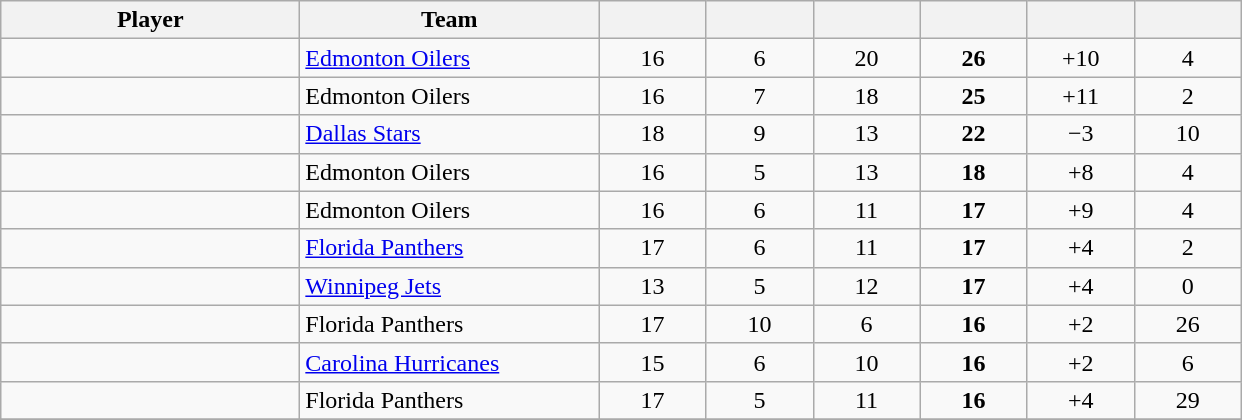<table style="padding:3px; border-spacing:0; text-align:center;" class="wikitable sortable">
<tr>
<th style="width:12em">Player</th>
<th style="width:12em">Team</th>
<th style="width:4em"></th>
<th style="width:4em"></th>
<th style="width:4em"></th>
<th style="width:4em"></th>
<th data-sort-type="number" style="width:4em"></th>
<th style="width:4em"></th>
</tr>
<tr>
<td align=left><strong></strong></td>
<td align=left><a href='#'>Edmonton Oilers</a></td>
<td>16</td>
<td>6</td>
<td>20</td>
<td><strong>26</strong></td>
<td>+10</td>
<td>4</td>
</tr>
<tr>
<td align=left><strong></strong></td>
<td align=left>Edmonton Oilers</td>
<td>16</td>
<td>7</td>
<td>18</td>
<td><strong>25</strong></td>
<td>+11</td>
<td>2</td>
</tr>
<tr>
<td align=left></td>
<td align=left><a href='#'>Dallas Stars</a></td>
<td>18</td>
<td>9</td>
<td>13</td>
<td><strong>22</strong></td>
<td>−3</td>
<td>10</td>
</tr>
<tr>
<td align=left><strong></strong></td>
<td align=left>Edmonton Oilers</td>
<td>16</td>
<td>5</td>
<td>13</td>
<td><strong>18</strong></td>
<td>+8</td>
<td>4</td>
</tr>
<tr>
<td align=left><strong></strong></td>
<td align=left>Edmonton Oilers</td>
<td>16</td>
<td>6</td>
<td>11</td>
<td><strong>17</strong></td>
<td>+9</td>
<td>4</td>
</tr>
<tr>
<td align=left><strong></strong></td>
<td align=left><a href='#'>Florida Panthers</a></td>
<td>17</td>
<td>6</td>
<td>11</td>
<td><strong>17</strong></td>
<td>+4</td>
<td>2</td>
</tr>
<tr>
<td align=left></td>
<td align=left><a href='#'>Winnipeg Jets</a></td>
<td>13</td>
<td>5</td>
<td>12</td>
<td><strong>17</strong></td>
<td>+4</td>
<td>0</td>
</tr>
<tr>
<td align=left><strong></strong></td>
<td align=left>Florida Panthers</td>
<td>17</td>
<td>10</td>
<td>6</td>
<td><strong>16</strong></td>
<td>+2</td>
<td>26</td>
</tr>
<tr>
<td align=left></td>
<td align=left><a href='#'>Carolina Hurricanes</a></td>
<td>15</td>
<td>6</td>
<td>10</td>
<td><strong>16</strong></td>
<td>+2</td>
<td>6</td>
</tr>
<tr>
<td align=left><strong></strong></td>
<td align=left>Florida Panthers</td>
<td>17</td>
<td>5</td>
<td>11</td>
<td><strong>16</strong></td>
<td>+4</td>
<td>29</td>
</tr>
<tr>
</tr>
</table>
